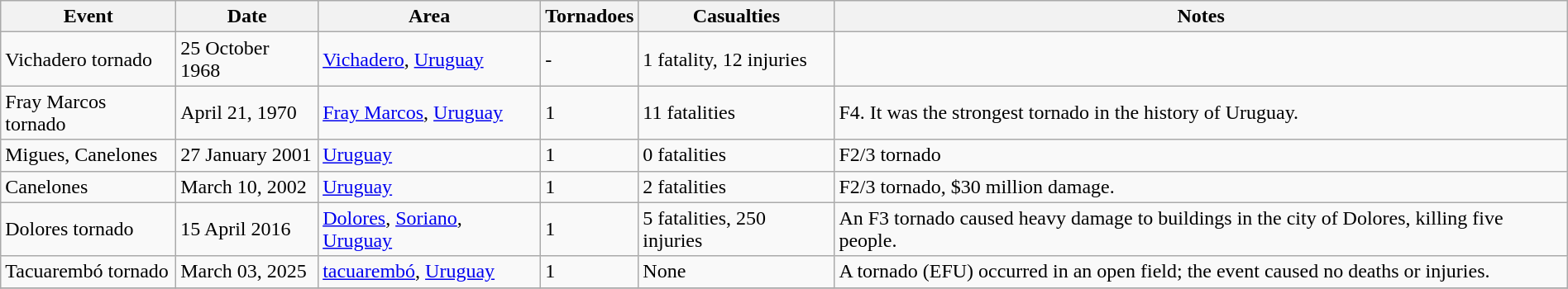<table class="wikitable" style="width:100%;">
<tr>
<th>Event</th>
<th>Date</th>
<th>Area</th>
<th>Tornadoes</th>
<th>Casualties</th>
<th>Notes</th>
</tr>
<tr>
<td>Vichadero tornado</td>
<td>25 October 1968</td>
<td><a href='#'>Vichadero</a>, <a href='#'>Uruguay</a></td>
<td>-</td>
<td>1 fatality, 12 injuries</td>
<td></td>
</tr>
<tr>
<td>Fray Marcos tornado</td>
<td>April 21, 1970</td>
<td><a href='#'>Fray Marcos</a>, <a href='#'>Uruguay</a></td>
<td>1</td>
<td>11 fatalities</td>
<td>F4. It was the strongest tornado in the history of Uruguay.</td>
</tr>
<tr>
<td>Migues, Canelones</td>
<td>27 January 2001</td>
<td><a href='#'>Uruguay</a></td>
<td>1</td>
<td>0 fatalities</td>
<td>F2/3 tornado</td>
</tr>
<tr>
<td>Canelones</td>
<td>March 10, 2002</td>
<td><a href='#'>Uruguay</a></td>
<td>1</td>
<td>2 fatalities</td>
<td>F2/3 tornado, $30 million damage.</td>
</tr>
<tr>
<td>Dolores tornado</td>
<td>15 April 2016</td>
<td><a href='#'>Dolores</a>, <a href='#'>Soriano</a>, <a href='#'>Uruguay</a></td>
<td>1</td>
<td>5 fatalities, 250 injuries</td>
<td>An F3 tornado caused heavy damage to buildings in the city of Dolores, killing five people.</td>
</tr>
<tr>
<td>Tacuarembó tornado</td>
<td>March  03, 2025</td>
<td><a href='#'>tacuarembó</a>, <a href='#'>Uruguay</a></td>
<td>1</td>
<td>None</td>
<td>A tornado (EFU) occurred in an open field; the event caused no deaths or injuries.</td>
</tr>
<tr>
</tr>
</table>
